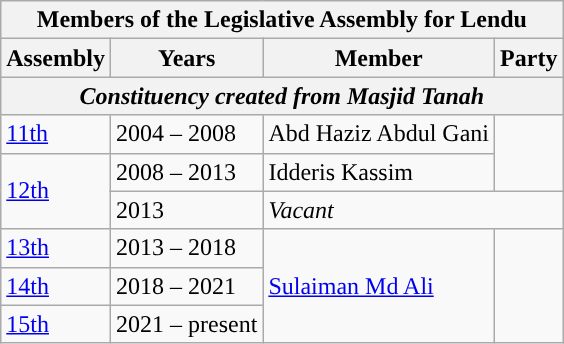<table class=wikitable>
<tr>
<th colspan=4>Members of the Legislative Assembly for Lendu</th>
</tr>
<tr>
<th>Assembly</th>
<th>Years</th>
<th>Member</th>
<th>Party</th>
</tr>
<tr>
<th colspan=4 align=center><em>Constituency created from Masjid Tanah</em></th>
</tr>
<tr>
<td><a href='#'>11th</a></td>
<td>2004 – 2008</td>
<td>Abd Haziz Abdul Gani</td>
<td rowspan="2"></td>
</tr>
<tr>
<td rowspan="2"><a href='#'>12th</a></td>
<td>2008 – 2013</td>
<td>Idderis Kassim</td>
</tr>
<tr>
<td>2013</td>
<td colspan="2"><em>Vacant</em></td>
</tr>
<tr>
<td><a href='#'>13th</a></td>
<td>2013 – 2018</td>
<td rowspan="3"><a href='#'>Sulaiman Md Ali</a></td>
<td rowspan="3"></td>
</tr>
<tr>
<td><a href='#'>14th</a></td>
<td>2018 – 2021</td>
</tr>
<tr>
<td><a href='#'>15th</a></td>
<td>2021 – present</td>
</tr>
</table>
